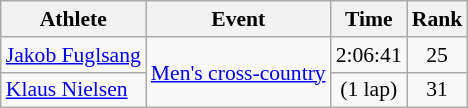<table class=wikitable style="font-size:90%">
<tr>
<th>Athlete</th>
<th>Event</th>
<th>Time</th>
<th>Rank</th>
</tr>
<tr align=center>
<td align=left><a href='#'>Jakob Fuglsang</a></td>
<td align=left rowspan=2><a href='#'>Men's cross-country</a></td>
<td>2:06:41</td>
<td>25</td>
</tr>
<tr align=center>
<td align=left><a href='#'>Klaus Nielsen</a></td>
<td> (1 lap)</td>
<td>31</td>
</tr>
</table>
